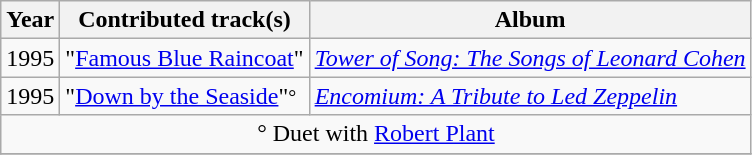<table class="wikitable" style="text-align:center">
<tr>
<th style="vertical-align:bottom">Year</th>
<th style="vertical-align:bottom">Contributed track(s)</th>
<th style="vertical-align:bottom">Album</th>
</tr>
<tr>
<td>1995</td>
<td style="text-align: left">"<a href='#'>Famous Blue Raincoat</a>"</td>
<td style="text-align: left"><em><a href='#'>Tower of Song: The Songs of Leonard Cohen</a></em></td>
</tr>
<tr>
<td>1995</td>
<td style="text-align: left">"<a href='#'>Down by the Seaside</a>"<small>°</small></td>
<td style="text-align: left"><em><a href='#'>Encomium: A Tribute to Led Zeppelin</a></em></td>
</tr>
<tr>
<td style="text-align: center" colspan="16" style="font-size: 8pt">° Duet with <a href='#'>Robert Plant</a></td>
</tr>
<tr>
</tr>
</table>
